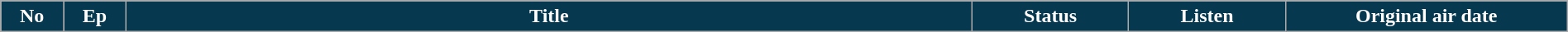<table class="wikitable plainrowheaders" style="width:100%; background:#FFFFFF">
<tr style="color:#FFFFFF">
<th style="background:#063850; width:4%">No</th>
<th style="background:#063850; width:4%">Ep</th>
<th style="background:#063850">Title</th>
<th style="background:#063850; width:10%">Status</th>
<th style="background:#063850; width:10%">Listen</th>
<th style="background:#063850; width:18%">Original air date<br>


















































</th>
</tr>
</table>
